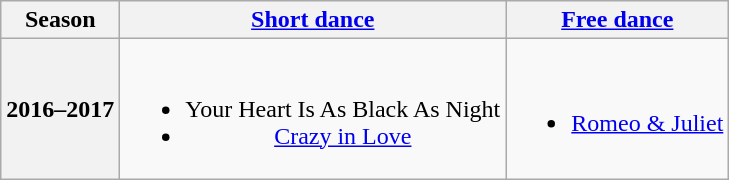<table class=wikitable style=text-align:center>
<tr>
<th>Season</th>
<th><a href='#'>Short dance</a></th>
<th><a href='#'>Free dance</a></th>
</tr>
<tr>
<th>2016–2017</th>
<td><br><ul><li>Your Heart Is As Black As Night <br></li><li><a href='#'>Crazy in Love</a> <br></li></ul></td>
<td><br><ul><li><a href='#'>Romeo & Juliet</a> <br></li></ul></td>
</tr>
</table>
